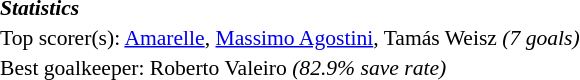<table width=100% cellspacing=1 style="font-size: 90%;">
<tr>
<td><strong><em>Statistics</em></strong></td>
</tr>
<tr>
<td colspan=4>Top scorer(s):  <a href='#'>Amarelle</a>,  <a href='#'>Massimo Agostini</a>,  Tamás Weisz <em>(7 goals)</em></td>
</tr>
<tr>
<td>Best goalkeeper:  Roberto Valeiro <em>(82.9% save rate)</em></td>
</tr>
</table>
